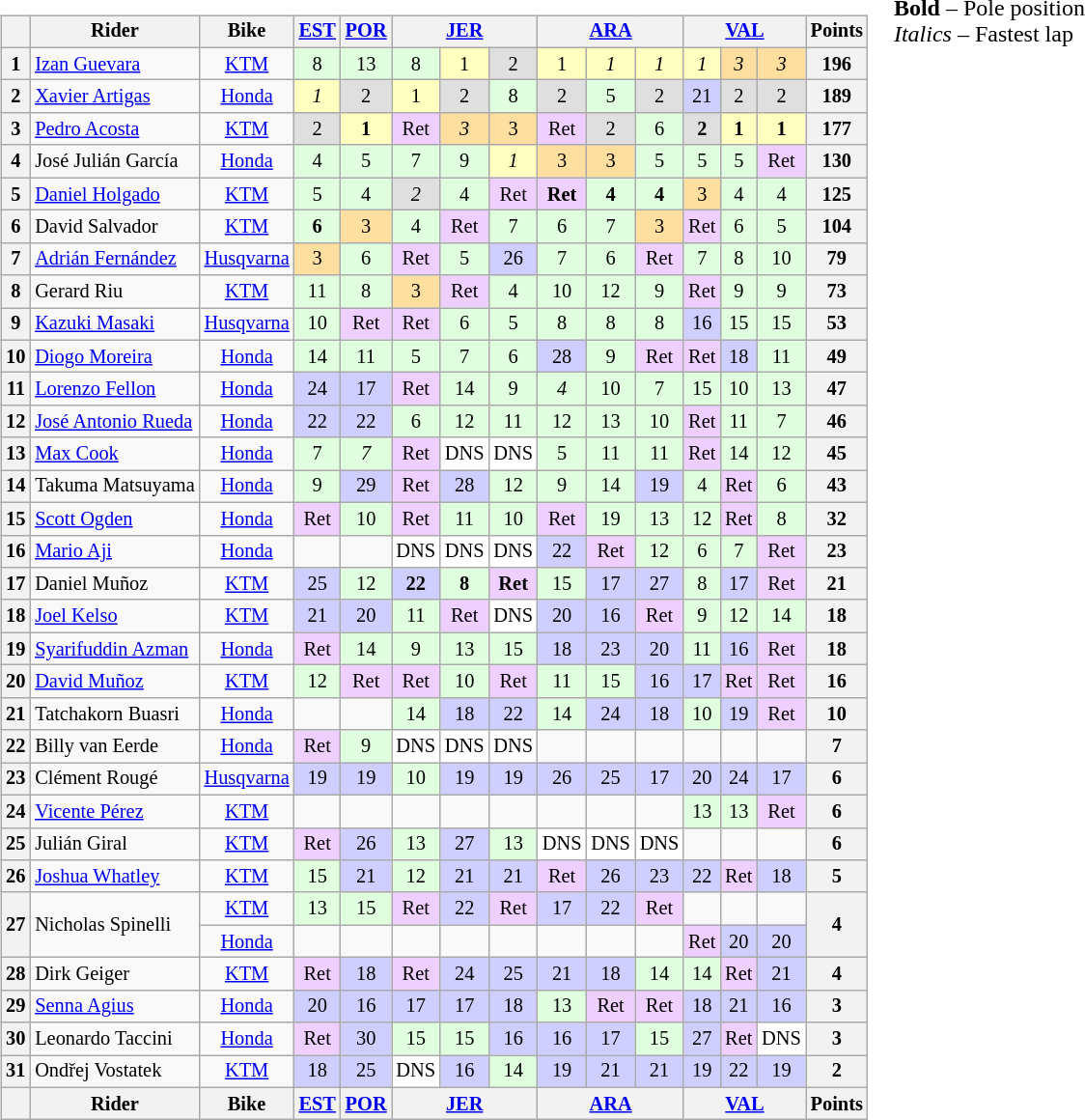<table>
<tr>
<td><br><table class="wikitable" style="font-size:85%; text-align:center">
<tr>
<th></th>
<th>Rider</th>
<th>Bike</th>
<th><a href='#'>EST</a><br></th>
<th><a href='#'>POR</a><br></th>
<th colspan=3><a href='#'>JER</a><br></th>
<th colspan=3><a href='#'>ARA</a><br></th>
<th colspan=3><a href='#'>VAL</a><br></th>
<th>Points</th>
</tr>
<tr>
<th>1</th>
<td align=left> <a href='#'>Izan Guevara</a></td>
<td><a href='#'>KTM</a></td>
<td style="background:#dfffdf;">8</td>
<td style="background:#dfffdf;">13</td>
<td style="background:#dfffdf;">8</td>
<td style="background:#ffffbf;">1</td>
<td style="background:#dfdfdf;">2</td>
<td style="background:#ffffbf;">1</td>
<td style="background:#ffffbf;"><em>1</em></td>
<td style="background:#ffffbf;"><em>1</em></td>
<td style="background:#ffffbf;"><em>1</em></td>
<td style="background:#ffdf9f;"><em>3</em></td>
<td style="background:#ffdf9f;"><em>3</em></td>
<th>196</th>
</tr>
<tr>
<th>2</th>
<td align=left> <a href='#'>Xavier Artigas</a></td>
<td><a href='#'>Honda</a></td>
<td style="background:#ffffbf;"><em>1</em></td>
<td style="background:#dfdfdf;">2</td>
<td style="background:#ffffbf;">1</td>
<td style="background:#dfdfdf;">2</td>
<td style="background:#dfffdf;">8</td>
<td style="background:#dfdfdf;">2</td>
<td style="background:#dfffdf;">5</td>
<td style="background:#dfdfdf;">2</td>
<td style="background:#cfcfff;">21</td>
<td style="background:#dfdfdf;">2</td>
<td style="background:#dfdfdf;">2</td>
<th>189</th>
</tr>
<tr>
<th>3</th>
<td align=left> <a href='#'>Pedro Acosta</a></td>
<td><a href='#'>KTM</a></td>
<td style="background:#dfdfdf;">2</td>
<td style="background:#ffffbf;"><strong>1</strong></td>
<td style="background:#efcfff;">Ret</td>
<td style="background:#ffdf9f;"><em>3</em></td>
<td style="background:#ffdf9f;">3</td>
<td style="background:#efcfff;">Ret</td>
<td style="background:#dfdfdf;">2</td>
<td style="background:#dfffdf;">6</td>
<td style="background:#dfdfdf;"><strong>2</strong></td>
<td style="background:#ffffbf;"><strong>1</strong></td>
<td style="background:#ffffbf;"><strong>1</strong></td>
<th>177</th>
</tr>
<tr>
<th>4</th>
<td align=left> José Julián García</td>
<td><a href='#'>Honda</a></td>
<td style="background:#dfffdf;">4</td>
<td style="background:#dfffdf;">5</td>
<td style="background:#dfffdf;">7</td>
<td style="background:#dfffdf;">9</td>
<td style="background:#ffffbf;"><em>1</em></td>
<td style="background:#ffdf9f;">3</td>
<td style="background:#ffdf9f;">3</td>
<td style="background:#dfffdf;">5</td>
<td style="background:#dfffdf;">5</td>
<td style="background:#dfffdf;">5</td>
<td style="background:#efcfff;">Ret</td>
<th>130</th>
</tr>
<tr>
<th>5</th>
<td align=left> <a href='#'>Daniel Holgado</a></td>
<td><a href='#'>KTM</a></td>
<td style="background:#dfffdf;">5</td>
<td style="background:#dfffdf;">4</td>
<td style="background:#dfdfdf;"><em>2</em></td>
<td style="background:#dfffdf;">4</td>
<td style="background:#efcfff;">Ret</td>
<td style="background:#efcfff;"><strong>Ret</strong></td>
<td style="background:#dfffdf;"><strong>4</strong></td>
<td style="background:#dfffdf;"><strong>4</strong></td>
<td style="background:#ffdf9f;">3</td>
<td style="background:#dfffdf;">4</td>
<td style="background:#dfffdf;">4</td>
<th>125</th>
</tr>
<tr>
<th>6</th>
<td align=left> David Salvador</td>
<td><a href='#'>KTM</a></td>
<td style="background:#dfffdf;"><strong>6</strong></td>
<td style="background:#ffdf9f;">3</td>
<td style="background:#dfffdf;">4</td>
<td style="background:#efcfff;">Ret</td>
<td style="background:#dfffdf;">7</td>
<td style="background:#dfffdf;">6</td>
<td style="background:#dfffdf;">7</td>
<td style="background:#ffdf9f;">3</td>
<td style="background:#efcfff;">Ret</td>
<td style="background:#dfffdf;">6</td>
<td style="background:#dfffdf;">5</td>
<th>104</th>
</tr>
<tr>
<th>7</th>
<td align=left> <a href='#'>Adrián Fernández</a></td>
<td><a href='#'>Husqvarna</a></td>
<td style="background:#ffdf9f;">3</td>
<td style="background:#dfffdf;">6</td>
<td style="background:#efcfff;">Ret</td>
<td style="background:#dfffdf;">5</td>
<td style="background:#cfcfff;">26</td>
<td style="background:#dfffdf;">7</td>
<td style="background:#dfffdf;">6</td>
<td style="background:#efcfff;">Ret</td>
<td style="background:#dfffdf;">7</td>
<td style="background:#dfffdf;">8</td>
<td style="background:#dfffdf;">10</td>
<th>79</th>
</tr>
<tr>
<th>8</th>
<td align=left> Gerard Riu</td>
<td><a href='#'>KTM</a></td>
<td style="background:#dfffdf;">11</td>
<td style="background:#dfffdf;">8</td>
<td style="background:#ffdf9f;">3</td>
<td style="background:#efcfff;">Ret</td>
<td style="background:#dfffdf;">4</td>
<td style="background:#dfffdf;">10</td>
<td style="background:#dfffdf;">12</td>
<td style="background:#dfffdf;">9</td>
<td style="background:#efcfff;">Ret</td>
<td style="background:#dfffdf;">9</td>
<td style="background:#dfffdf;">9</td>
<th>73</th>
</tr>
<tr>
<th>9</th>
<td align=left> <a href='#'>Kazuki Masaki</a></td>
<td><a href='#'>Husqvarna</a></td>
<td style="background:#dfffdf;">10</td>
<td style="background:#efcfff;">Ret</td>
<td style="background:#efcfff;">Ret</td>
<td style="background:#dfffdf;">6</td>
<td style="background:#dfffdf;">5</td>
<td style="background:#dfffdf;">8</td>
<td style="background:#dfffdf;">8</td>
<td style="background:#dfffdf;">8</td>
<td style="background:#cfcfff;">16</td>
<td style="background:#dfffdf;">15</td>
<td style="background:#dfffdf;">15</td>
<th>53</th>
</tr>
<tr>
<th>10</th>
<td align=left> <a href='#'>Diogo Moreira</a></td>
<td><a href='#'>Honda</a></td>
<td style="background:#dfffdf;">14</td>
<td style="background:#dfffdf;">11</td>
<td style="background:#dfffdf;">5</td>
<td style="background:#dfffdf;">7</td>
<td style="background:#dfffdf;">6</td>
<td style="background:#cfcfff;">28</td>
<td style="background:#dfffdf;">9</td>
<td style="background:#efcfff;">Ret</td>
<td style="background:#efcfff;">Ret</td>
<td style="background:#cfcfff;">18</td>
<td style="background:#dfffdf;">11</td>
<th>49</th>
</tr>
<tr>
<th>11</th>
<td align=left> <a href='#'>Lorenzo Fellon</a></td>
<td><a href='#'>Honda</a></td>
<td style="background:#cfcfff;">24</td>
<td style="background:#cfcfff;">17</td>
<td style="background:#efcfff;">Ret</td>
<td style="background:#dfffdf;">14</td>
<td style="background:#dfffdf;">9</td>
<td style="background:#dfffdf;"><em>4</em></td>
<td style="background:#dfffdf;">10</td>
<td style="background:#dfffdf;">7</td>
<td style="background:#dfffdf;">15</td>
<td style="background:#dfffdf;">10</td>
<td style="background:#dfffdf;">13</td>
<th>47</th>
</tr>
<tr>
<th>12</th>
<td align=left> <a href='#'>José Antonio Rueda</a></td>
<td><a href='#'>Honda</a></td>
<td style="background:#cfcfff;">22</td>
<td style="background:#cfcfff;">22</td>
<td style="background:#dfffdf;">6</td>
<td style="background:#dfffdf;">12</td>
<td style="background:#dfffdf;">11</td>
<td style="background:#dfffdf;">12</td>
<td style="background:#dfffdf;">13</td>
<td style="background:#dfffdf;">10</td>
<td style="background:#efcfff;">Ret</td>
<td style="background:#dfffdf;">11</td>
<td style="background:#dfffdf;">7</td>
<th>46</th>
</tr>
<tr>
<th>13</th>
<td align=left> <a href='#'>Max Cook</a></td>
<td><a href='#'>Honda</a></td>
<td style="background:#dfffdf;">7</td>
<td style="background:#dfffdf;"><em>7</em></td>
<td style="background:#efcfff;">Ret</td>
<td style="background:#ffffff;">DNS</td>
<td style="background:#ffffff;">DNS</td>
<td style="background:#dfffdf;">5</td>
<td style="background:#dfffdf;">11</td>
<td style="background:#dfffdf;">11</td>
<td style="background:#efcfff;">Ret</td>
<td style="background:#dfffdf;">14</td>
<td style="background:#dfffdf;">12</td>
<th>45</th>
</tr>
<tr>
<th>14</th>
<td align=left nowrap> Takuma Matsuyama</td>
<td><a href='#'>Honda</a></td>
<td style="background:#dfffdf;">9</td>
<td style="background:#cfcfff;">29</td>
<td style="background:#efcfff;">Ret</td>
<td style="background:#cfcfff;">28</td>
<td style="background:#dfffdf;">12</td>
<td style="background:#dfffdf;">9</td>
<td style="background:#dfffdf;">14</td>
<td style="background:#cfcfff;">19</td>
<td style="background:#dfffdf;">4</td>
<td style="background:#efcfff;">Ret</td>
<td style="background:#dfffdf;">6</td>
<th>43</th>
</tr>
<tr>
<th>15</th>
<td align=left> <a href='#'>Scott Ogden</a></td>
<td><a href='#'>Honda</a></td>
<td style="background:#efcfff;">Ret</td>
<td style="background:#dfffdf;">10</td>
<td style="background:#efcfff;">Ret</td>
<td style="background:#dfffdf;">11</td>
<td style="background:#dfffdf;">10</td>
<td style="background:#efcfff;">Ret</td>
<td style="background:#dfffdf;">19</td>
<td style="background:#dfffdf;">13</td>
<td style="background:#dfffdf;">12</td>
<td style="background:#efcfff;">Ret</td>
<td style="background:#dfffdf;">8</td>
<th>32</th>
</tr>
<tr>
<th>16</th>
<td align=left> <a href='#'>Mario Aji</a></td>
<td><a href='#'>Honda</a></td>
<td></td>
<td></td>
<td style="background:#ffffff;">DNS</td>
<td style="background:#ffffff;">DNS</td>
<td style="background:#ffffff;">DNS</td>
<td style="background:#cfcfff;">22</td>
<td style="background:#efcfff;">Ret</td>
<td style="background:#dfffdf;">12</td>
<td style="background:#dfffdf;">6</td>
<td style="background:#dfffdf;">7</td>
<td style="background:#efcfff;">Ret</td>
<th>23</th>
</tr>
<tr>
<th>17</th>
<td align=left> Daniel Muñoz</td>
<td><a href='#'>KTM</a></td>
<td style="background:#cfcfff;">25</td>
<td style="background:#dfffdf;">12</td>
<td style="background:#cfcfff;"><strong>22</strong></td>
<td style="background:#dfffdf;"><strong>8</strong></td>
<td style="background:#efcfff;"><strong>Ret</strong></td>
<td style="background:#dfffdf;">15</td>
<td style="background:#cfcfff;">17</td>
<td style="background:#cfcfff;">27</td>
<td style="background:#dfffdf;">8</td>
<td style="background:#cfcfff;">17</td>
<td style="background:#efcfff;">Ret</td>
<th>21</th>
</tr>
<tr>
<th>18</th>
<td align=left> <a href='#'>Joel Kelso</a></td>
<td><a href='#'>KTM</a></td>
<td style="background:#cfcfff;">21</td>
<td style="background:#cfcfff;">20</td>
<td style="background:#dfffdf;">11</td>
<td style="background:#efcfff;">Ret</td>
<td style="background:#ffffff;">DNS</td>
<td style="background:#cfcfff;">20</td>
<td style="background:#cfcfff;">16</td>
<td style="background:#efcfff;">Ret</td>
<td style="background:#dfffdf;">9</td>
<td style="background:#dfffdf;">12</td>
<td style="background:#dfffdf;">14</td>
<th>18</th>
</tr>
<tr>
<th>19</th>
<td align=left> <a href='#'>Syarifuddin Azman</a></td>
<td><a href='#'>Honda</a></td>
<td style="background:#efcfff;">Ret</td>
<td style="background:#dfffdf;">14</td>
<td style="background:#dfffdf;">9</td>
<td style="background:#dfffdf;">13</td>
<td style="background:#dfffdf;">15</td>
<td style="background:#cfcfff;">18</td>
<td style="background:#cfcfff;">23</td>
<td style="background:#cfcfff;">20</td>
<td style="background:#dfffdf;">11</td>
<td style="background:#cfcfff;">16</td>
<td style="background:#efcfff;">Ret</td>
<th>18</th>
</tr>
<tr>
<th>20</th>
<td align=left> <a href='#'>David Muñoz</a></td>
<td><a href='#'>KTM</a></td>
<td style="background:#dfffdf;">12</td>
<td style="background:#efcfff;">Ret</td>
<td style="background:#efcfff;">Ret</td>
<td style="background:#dfffdf;">10</td>
<td style="background:#efcfff;">Ret</td>
<td style="background:#dfffdf;">11</td>
<td style="background:#dfffdf;">15</td>
<td style="background:#cfcfff;">16</td>
<td style="background:#cfcfff;">17</td>
<td style="background:#efcfff;">Ret</td>
<td style="background:#efcfff;">Ret</td>
<th>16</th>
</tr>
<tr>
<th>21</th>
<td align=left> Tatchakorn Buasri</td>
<td><a href='#'>Honda</a></td>
<td></td>
<td></td>
<td style="background:#dfffdf;">14</td>
<td style="background:#cfcfff;">18</td>
<td style="background:#cfcfff;">22</td>
<td style="background:#dfffdf;">14</td>
<td style="background:#cfcfff;">24</td>
<td style="background:#cfcfff;">18</td>
<td style="background:#dfffdf;">10</td>
<td style="background:#cfcfff;">19</td>
<td style="background:#efcfff;">Ret</td>
<th>10</th>
</tr>
<tr>
<th>22</th>
<td align=left> Billy van Eerde</td>
<td><a href='#'>Honda</a></td>
<td style="background:#efcfff;">Ret</td>
<td style="background:#dfffdf;">9</td>
<td style="background:#ffffff;">DNS</td>
<td style="background:#ffffff;">DNS</td>
<td style="background:#ffffff;">DNS</td>
<td></td>
<td></td>
<td></td>
<td></td>
<td></td>
<td></td>
<th>7</th>
</tr>
<tr>
<th>23</th>
<td align=left> Clément Rougé</td>
<td><a href='#'>Husqvarna</a></td>
<td style="background:#cfcfff;">19</td>
<td style="background:#cfcfff;">19</td>
<td style="background:#dfffdf;">10</td>
<td style="background:#cfcfff;">19</td>
<td style="background:#cfcfff;">19</td>
<td style="background:#cfcfff;">26</td>
<td style="background:#cfcfff;">25</td>
<td style="background:#cfcfff;">17</td>
<td style="background:#cfcfff;">20</td>
<td style="background:#cfcfff;">24</td>
<td style="background:#cfcfff;">17</td>
<th>6</th>
</tr>
<tr>
<th>24</th>
<td align=left> <a href='#'>Vicente Pérez</a></td>
<td><a href='#'>KTM</a></td>
<td></td>
<td></td>
<td></td>
<td></td>
<td></td>
<td></td>
<td></td>
<td></td>
<td style="background:#dfffdf;">13</td>
<td style="background:#dfffdf;">13</td>
<td style="background:#efcfff;">Ret</td>
<th>6</th>
</tr>
<tr>
<th>25</th>
<td align=left> Julián Giral</td>
<td><a href='#'>KTM</a></td>
<td style="background:#efcfff;">Ret</td>
<td style="background:#cfcfff;">26</td>
<td style="background:#dfffdf;">13</td>
<td style="background:#cfcfff;">27</td>
<td style="background:#dfffdf;">13</td>
<td style="background:#ffffff;">DNS</td>
<td style="background:#ffffff;">DNS</td>
<td style="background:#ffffff;">DNS</td>
<td></td>
<td></td>
<td></td>
<th>6</th>
</tr>
<tr>
<th>26</th>
<td align=left> <a href='#'>Joshua Whatley</a></td>
<td><a href='#'>KTM</a></td>
<td style="background:#dfffdf;">15</td>
<td style="background:#cfcfff;">21</td>
<td style="background:#dfffdf;">12</td>
<td style="background:#cfcfff;">21</td>
<td style="background:#cfcfff;">21</td>
<td style="background:#efcfff;">Ret</td>
<td style="background:#cfcfff;">26</td>
<td style="background:#cfcfff;">23</td>
<td style="background:#cfcfff;">22</td>
<td style="background:#efcfff;">Ret</td>
<td style="background:#cfcfff;">18</td>
<th>5</th>
</tr>
<tr>
<th rowspan=2>27</th>
<td rowspan=2 align=left> Nicholas Spinelli</td>
<td><a href='#'>KTM</a></td>
<td style="background:#dfffdf;">13</td>
<td style="background:#dfffdf;">15</td>
<td style="background:#efcfff;">Ret</td>
<td style="background:#cfcfff;">22</td>
<td style="background:#efcfff;">Ret</td>
<td style="background:#cfcfff;">17</td>
<td style="background:#cfcfff;">22</td>
<td style="background:#efcfff;">Ret</td>
<td></td>
<td></td>
<td></td>
<th rowspan=2>4</th>
</tr>
<tr>
<td><a href='#'>Honda</a></td>
<td></td>
<td></td>
<td></td>
<td></td>
<td></td>
<td></td>
<td></td>
<td></td>
<td style="background:#efcfff;">Ret</td>
<td style="background:#cfcfff;">20</td>
<td style="background:#cfcfff;">20</td>
</tr>
<tr>
<th>28</th>
<td align=left> Dirk Geiger</td>
<td><a href='#'>KTM</a></td>
<td style="background:#efcfff;">Ret</td>
<td style="background:#cfcfff;">18</td>
<td style="background:#efcfff;">Ret</td>
<td style="background:#cfcfff;">24</td>
<td style="background:#cfcfff;">25</td>
<td style="background:#cfcfff;">21</td>
<td style="background:#cfcfff;">18</td>
<td style="background:#dfffdf;">14</td>
<td style="background:#dfffdf;">14</td>
<td style="background:#efcfff;">Ret</td>
<td style="background:#cfcfff;">21</td>
<th>4</th>
</tr>
<tr>
<th>29</th>
<td align=left> <a href='#'>Senna Agius</a></td>
<td><a href='#'>Honda</a></td>
<td style="background:#cfcfff;">20</td>
<td style="background:#cfcfff;">16</td>
<td style="background:#cfcfff;">17</td>
<td style="background:#cfcfff;">17</td>
<td style="background:#cfcfff;">18</td>
<td style="background:#dfffdf;">13</td>
<td style="background:#efcfff;">Ret</td>
<td style="background:#efcfff;">Ret</td>
<td style="background:#cfcfff;">18</td>
<td style="background:#cfcfff;">21</td>
<td style="background:#cfcfff;">16</td>
<th>3</th>
</tr>
<tr>
<th>30</th>
<td align=left> Leonardo Taccini</td>
<td><a href='#'>Honda</a></td>
<td style="background:#efcfff;">Ret</td>
<td style="background:#cfcfff;">30</td>
<td style="background:#dfffdf;">15</td>
<td style="background:#dfffdf;">15</td>
<td style="background:#cfcfff;">16</td>
<td style="background:#cfcfff;">16</td>
<td style="background:#cfcfff;">17</td>
<td style="background:#dfffdf;">15</td>
<td style="background:#cfcfff;">27</td>
<td style="background:#efcfff;">Ret</td>
<td style="background:#ffffff;">DNS</td>
<th>3</th>
</tr>
<tr>
<th>31</th>
<td align=left> Ondřej Vostatek</td>
<td><a href='#'>KTM</a></td>
<td style="background:#cfcfff;">18</td>
<td style="background:#cfcfff;">25</td>
<td style="background:#ffffff;">DNS</td>
<td style="background:#cfcfff;">16</td>
<td style="background:#dfffdf;">14</td>
<td style="background:#cfcfff;">19</td>
<td style="background:#cfcfff;">21</td>
<td style="background:#cfcfff;">21</td>
<td style="background:#cfcfff;">19</td>
<td style="background:#cfcfff;">22</td>
<td style="background:#cfcfff;">19</td>
<th>2</th>
</tr>
<tr>
<th></th>
<th>Rider</th>
<th>Bike</th>
<th><a href='#'>EST</a><br></th>
<th><a href='#'>POR</a><br></th>
<th colspan=3><a href='#'>JER</a><br></th>
<th colspan=3><a href='#'>ARA</a><br></th>
<th colspan=3><a href='#'>VAL</a><br></th>
<th>Points</th>
</tr>
</table>
</td>
<td valign="top"><br>
<span><strong>Bold</strong> – Pole position<br><em>Italics</em> – Fastest lap</span></td>
</tr>
</table>
